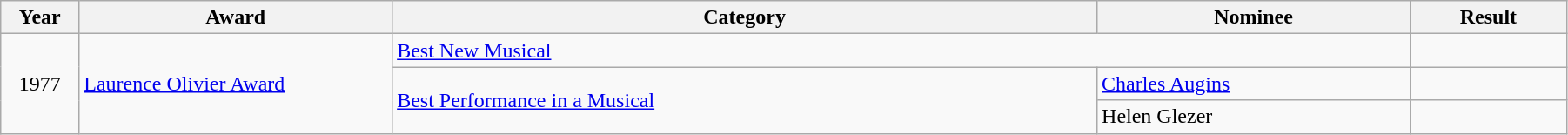<table class="wikitable" width="95%">
<tr>
<th width="5%">Year</th>
<th width="20%">Award</th>
<th width="45%">Category</th>
<th width="20%">Nominee</th>
<th width="10%">Result</th>
</tr>
<tr>
<td rowspan="3" align="center">1977</td>
<td rowspan="3"><a href='#'>Laurence Olivier Award</a></td>
<td colspan="2"><a href='#'>Best New Musical</a></td>
<td></td>
</tr>
<tr>
<td rowspan="2"><a href='#'>Best Performance in a Musical</a></td>
<td><a href='#'>Charles Augins</a></td>
<td></td>
</tr>
<tr>
<td>Helen Glezer</td>
<td></td>
</tr>
</table>
